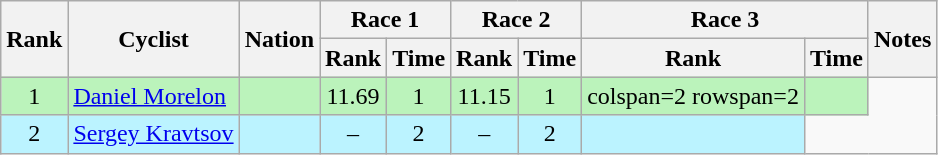<table class="wikitable sortable" style="text-align:center">
<tr>
<th rowspan=2>Rank</th>
<th rowspan=2>Cyclist</th>
<th rowspan=2>Nation</th>
<th colspan=2>Race 1</th>
<th colspan=2>Race 2</th>
<th colspan=2>Race 3</th>
<th rowspan=2>Notes</th>
</tr>
<tr>
<th>Rank</th>
<th>Time</th>
<th>Rank</th>
<th>Time</th>
<th>Rank</th>
<th>Time</th>
</tr>
<tr bgcolor=bbf3bb>
<td>1</td>
<td align=left data-sort-value="Morelon, Daniel"><a href='#'>Daniel Morelon</a></td>
<td align=left></td>
<td>11.69</td>
<td>1</td>
<td>11.15</td>
<td>1</td>
<td>colspan=2 rowspan=2 </td>
<td></td>
</tr>
<tr bgcolor=bbf3ff>
<td>2</td>
<td align=left data-sort-value="Kravtsov, Sergey"><a href='#'>Sergey Kravtsov</a></td>
<td align=left></td>
<td>–</td>
<td>2</td>
<td>–</td>
<td>2</td>
<td></td>
</tr>
</table>
